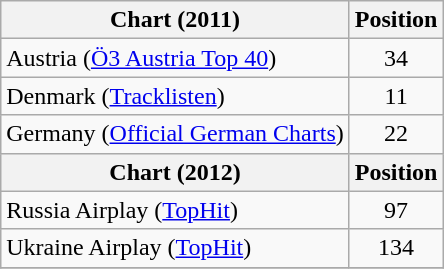<table class="wikitable sortable">
<tr>
<th scope="col">Chart (2011)</th>
<th scope="col">Position</th>
</tr>
<tr>
<td>Austria (<a href='#'>Ö3 Austria Top 40</a>)</td>
<td style="text-align:center;">34</td>
</tr>
<tr>
<td>Denmark (<a href='#'>Tracklisten</a>)</td>
<td style="text-align:center;">11</td>
</tr>
<tr>
<td>Germany (<a href='#'>Official German Charts</a>)</td>
<td style="text-align:center;">22</td>
</tr>
<tr>
<th scope="col">Chart (2012)</th>
<th scope="col">Position</th>
</tr>
<tr>
<td>Russia Airplay (<a href='#'>TopHit</a>)</td>
<td style="text-align:center;">97</td>
</tr>
<tr>
<td>Ukraine Airplay (<a href='#'>TopHit</a>)</td>
<td style="text-align:center;">134</td>
</tr>
<tr>
</tr>
</table>
